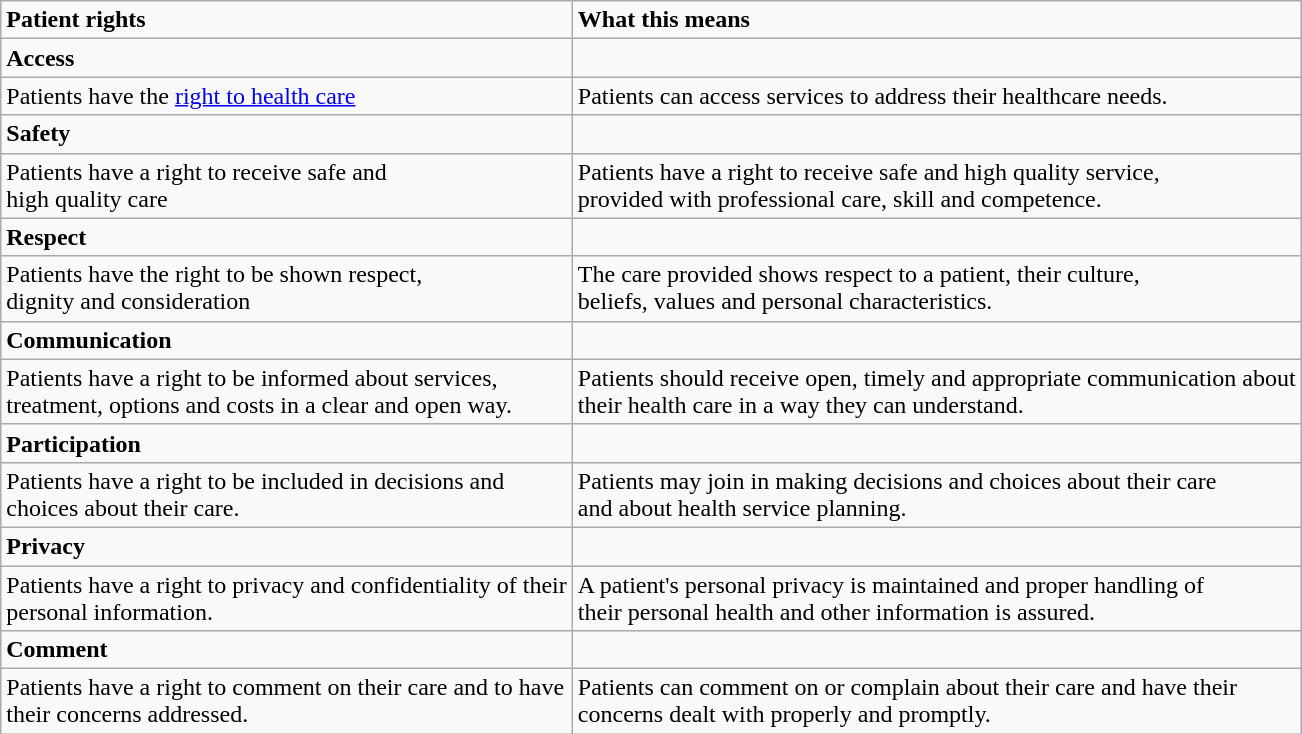<table class="wikitable">
<tr>
<td><strong>Patient rights</strong></td>
<td><strong>What this means</strong></td>
</tr>
<tr>
<td><strong>Access</strong></td>
<td></td>
</tr>
<tr>
<td>Patients have the <a href='#'>right to health care</a></td>
<td>Patients can access services to address their healthcare needs.</td>
</tr>
<tr>
<td><strong>Safety</strong></td>
<td></td>
</tr>
<tr>
<td>Patients have a right to receive safe and<br>high quality care</td>
<td>Patients have a right to receive safe and high quality service,<br>provided with professional care, skill and competence.</td>
</tr>
<tr>
<td><strong>Respect</strong></td>
<td></td>
</tr>
<tr>
<td>Patients have the right to be shown respect,<br>dignity and consideration</td>
<td>The care provided shows respect to a patient, their culture,<br>beliefs, values and personal characteristics.</td>
</tr>
<tr>
<td><strong>Communication</strong></td>
<td></td>
</tr>
<tr>
<td>Patients have a right to be informed about services,<br>treatment, options and costs in a clear and open way.</td>
<td>Patients should receive open, timely and appropriate communication about<br>their health care in a way they can understand.</td>
</tr>
<tr>
<td><strong>Participation</strong></td>
<td></td>
</tr>
<tr>
<td>Patients have a right to be included in decisions and<br>choices about their care.</td>
<td>Patients may join in making decisions and choices about their care<br>and about health service planning.</td>
</tr>
<tr>
<td><strong>Privacy</strong></td>
<td></td>
</tr>
<tr>
<td>Patients have a right to privacy and confidentiality of their<br>personal information.</td>
<td>A patient's personal privacy is maintained and proper handling of<br>their personal health and other information is assured.</td>
</tr>
<tr>
<td><strong>Comment</strong></td>
<td></td>
</tr>
<tr>
<td>Patients have a right to comment on their care and to have<br>their concerns addressed.</td>
<td>Patients can comment on or complain about their care and have their<br>concerns dealt with properly and promptly.</td>
</tr>
</table>
